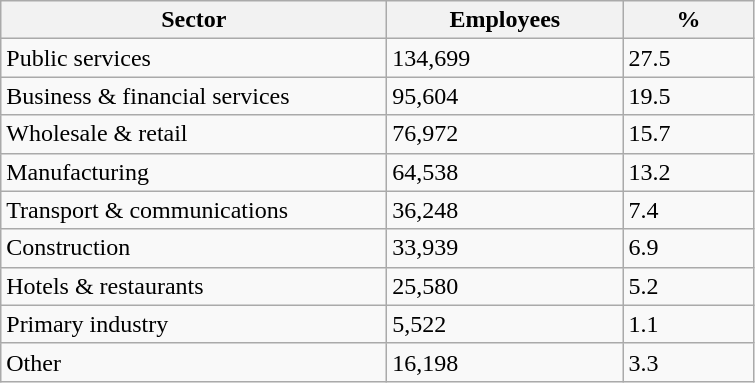<table class="wikitable">
<tr>
<th width=250px>Sector</th>
<th width=150px>Employees</th>
<th width=80px>%</th>
</tr>
<tr>
<td>Public services</td>
<td>134,699</td>
<td>27.5</td>
</tr>
<tr>
<td>Business & financial services</td>
<td>95,604</td>
<td>19.5</td>
</tr>
<tr>
<td>Wholesale & retail</td>
<td>76,972</td>
<td>15.7</td>
</tr>
<tr>
<td>Manufacturing</td>
<td>64,538</td>
<td>13.2</td>
</tr>
<tr>
<td>Transport & communications</td>
<td>36,248</td>
<td>7.4</td>
</tr>
<tr>
<td>Construction</td>
<td>33,939</td>
<td>6.9</td>
</tr>
<tr>
<td>Hotels & restaurants</td>
<td>25,580</td>
<td>5.2</td>
</tr>
<tr>
<td>Primary industry</td>
<td>5,522</td>
<td>1.1</td>
</tr>
<tr>
<td>Other</td>
<td>16,198</td>
<td>3.3</td>
</tr>
</table>
